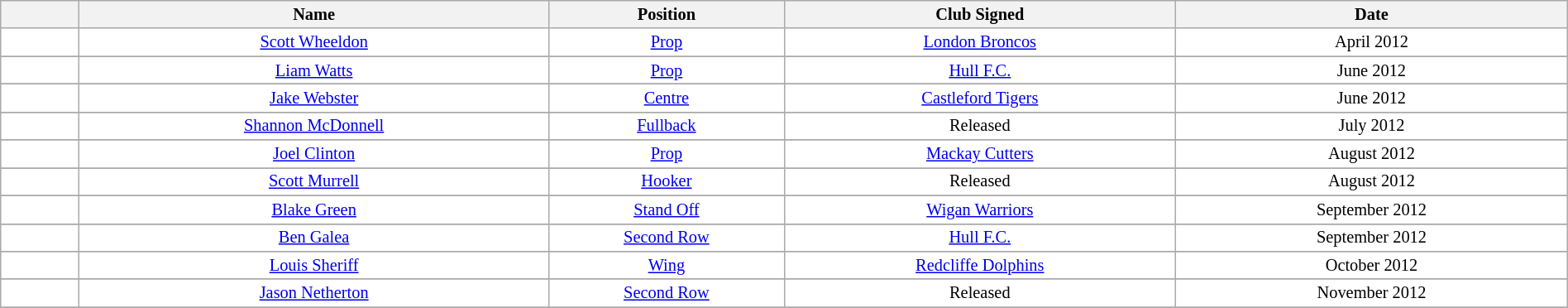<table class="wikitable sortable" width="100%" style="font-size:85%">
<tr bgcolor="#efefef">
<th width=5%></th>
<th width=30%>Name</th>
<th !width=30%>Position</th>
<th width=25%>Club Signed</th>
<th width=25%>Date</th>
</tr>
<tr bgcolor=#FFFFFF>
<td align=center></td>
<td align=center><a href='#'>Scott Wheeldon</a></td>
<td align=center><a href='#'>Prop</a></td>
<td align=center><a href='#'>London Broncos</a></td>
<td align=center>April 2012</td>
</tr>
<tr>
</tr>
<tr bgcolor=#FFFFFF>
<td align=center></td>
<td align=center><a href='#'>Liam Watts</a></td>
<td align=center><a href='#'>Prop</a></td>
<td align=center><a href='#'>Hull F.C.</a></td>
<td align=center>June 2012</td>
</tr>
<tr>
</tr>
<tr bgcolor=#FFFFFF>
<td align=center></td>
<td align=center><a href='#'>Jake Webster</a></td>
<td align=center><a href='#'>Centre</a></td>
<td align=center><a href='#'>Castleford Tigers</a></td>
<td align=center>June 2012</td>
</tr>
<tr>
</tr>
<tr bgcolor=#FFFFFF>
<td align=center></td>
<td align=center><a href='#'>Shannon McDonnell</a></td>
<td align=center><a href='#'>Fullback</a></td>
<td align=center>Released</td>
<td align=center>July 2012</td>
</tr>
<tr>
</tr>
<tr bgcolor=#FFFFFF>
<td align=center></td>
<td align=center><a href='#'>Joel Clinton</a></td>
<td align=center><a href='#'>Prop</a></td>
<td align=center><a href='#'>Mackay Cutters</a></td>
<td align=center>August 2012</td>
</tr>
<tr>
</tr>
<tr bgcolor=#FFFFFF>
<td align=center></td>
<td align=center><a href='#'>Scott Murrell</a></td>
<td align=center><a href='#'>Hooker</a></td>
<td align=center>Released</td>
<td align=center>August 2012</td>
</tr>
<tr>
</tr>
<tr bgcolor=#FFFFFF>
<td align=center></td>
<td align=center><a href='#'>Blake Green</a></td>
<td align=center><a href='#'>Stand Off</a></td>
<td align=center><a href='#'>Wigan Warriors</a></td>
<td align=center>September 2012</td>
</tr>
<tr>
</tr>
<tr bgcolor=#FFFFFF>
<td align=center></td>
<td align=center><a href='#'>Ben Galea</a></td>
<td align=center><a href='#'>Second Row</a></td>
<td align=center><a href='#'>Hull F.C.</a></td>
<td align=center>September 2012</td>
</tr>
<tr>
</tr>
<tr bgcolor=#FFFFFF>
<td align=center></td>
<td align=center><a href='#'>Louis Sheriff</a></td>
<td align=center><a href='#'>Wing</a></td>
<td align=center><a href='#'>Redcliffe Dolphins</a></td>
<td align=center>October 2012</td>
</tr>
<tr>
</tr>
<tr bgcolor=#FFFFFF>
<td align=center></td>
<td align=center><a href='#'>Jason Netherton</a></td>
<td align=center><a href='#'>Second Row</a></td>
<td align=center>Released</td>
<td align=center>November 2012</td>
</tr>
<tr>
</tr>
</table>
